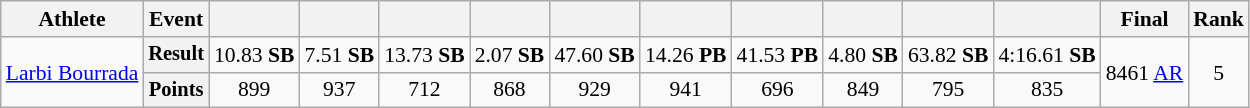<table class="wikitable" style="font-size:90%">
<tr>
<th>Athlete</th>
<th>Event</th>
<th></th>
<th></th>
<th></th>
<th></th>
<th></th>
<th></th>
<th></th>
<th></th>
<th></th>
<th></th>
<th>Final</th>
<th>Rank</th>
</tr>
<tr style=text-align:center>
<td rowspan=2 style=text-align:left><a href='#'>Larbi Bourrada</a></td>
<th style="font-size:95%">Result</th>
<td>10.83 <strong>SB</strong></td>
<td>7.51 <strong>SB</strong></td>
<td>13.73 <strong>SB</strong></td>
<td>2.07 <strong>SB</strong></td>
<td>47.60 <strong>SB</strong></td>
<td>14.26 <strong>PB</strong></td>
<td>41.53 <strong>PB</strong></td>
<td>4.80 <strong>SB</strong></td>
<td>63.82 <strong>SB</strong></td>
<td>4:16.61 <strong>SB</strong></td>
<td rowspan=2>8461 <a href='#'>AR</a></td>
<td rowspan=2>5</td>
</tr>
<tr style=text-align:center>
<th style="font-size:95%">Points</th>
<td>899</td>
<td>937</td>
<td>712</td>
<td>868</td>
<td>929</td>
<td>941</td>
<td>696</td>
<td>849</td>
<td>795</td>
<td>835</td>
</tr>
</table>
